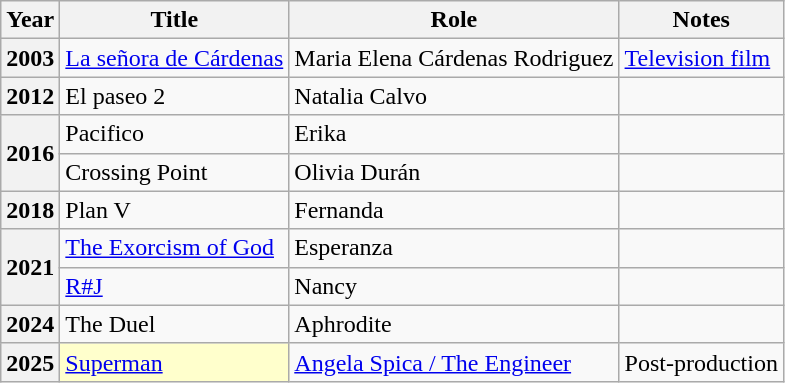<table class="wikitable sortable">
<tr>
<th>Year</th>
<th>Title</th>
<th>Role</th>
<th>Notes</th>
</tr>
<tr>
<th scope="row" rowspan=1>2003</th>
<td><a href='#'>La señora de Cárdenas</a><em></td>
<td>Maria Elena Cárdenas Rodriguez</td>
<td><a href='#'>Television film</a></td>
</tr>
<tr>
<th scope="row" rowspan=1>2012</th>
<td></em>El paseo 2<em></td>
<td>Natalia Calvo</td>
<td></td>
</tr>
<tr>
<th scope="row" rowspan=2>2016</th>
<td></em>Pacifico<em></td>
<td>Erika</td>
<td></td>
</tr>
<tr>
<td></em>Crossing Point<em></td>
<td>Olivia Durán</td>
<td></td>
</tr>
<tr>
<th scope="row" rowspan=1>2018</th>
<td></em>Plan V<em></td>
<td>Fernanda</td>
<td></td>
</tr>
<tr>
<th scope="row" rowspan=2>2021</th>
<td></em><a href='#'>The Exorcism of God</a><em></td>
<td>Esperanza</td>
<td></td>
</tr>
<tr>
<td></em><a href='#'>R#J</a><em></td>
<td>Nancy</td>
<td></td>
</tr>
<tr>
<th scope="row" rowspan=1>2024</th>
<td></em>The Duel<em></td>
<td>Aphrodite</td>
<td></td>
</tr>
<tr>
<th scope = "row" rowspan=1>2025</th>
<td style="background:#FFFFCC;"></em><a href='#'>Superman</a><em> </td>
<td><a href='#'>Angela Spica / The Engineer</a></td>
<td>Post-production</td>
</tr>
</table>
